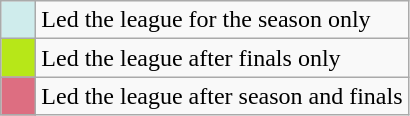<table class="wikitable">
<tr>
<td style="background:#CFECEC; width:1em"></td>
<td>Led the league for the season only</td>
</tr>
<tr>
<td style="background:#b7e718; width:1em"></td>
<td>Led the league after finals only</td>
</tr>
<tr>
<td style="background:#DD6E81; width:1em"></td>
<td>Led the league after season and finals</td>
</tr>
</table>
